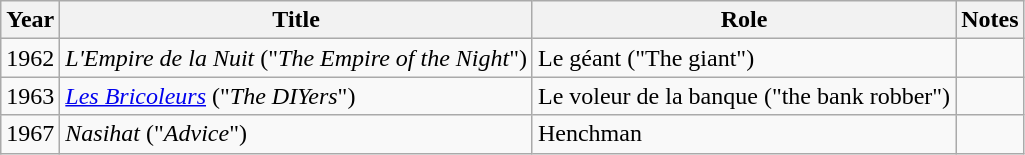<table class="wikitable sortable">
<tr>
<th>Year</th>
<th>Title</th>
<th>Role</th>
<th class="unsortable">Notes</th>
</tr>
<tr>
<td>1962</td>
<td><em>L'Empire de la Nuit</em> ("<em>The Empire of the Night</em>")</td>
<td>Le géant ("The giant")</td>
<td></td>
</tr>
<tr>
<td>1963</td>
<td><em><a href='#'>Les Bricoleurs</a></em> ("<em>The DIYers</em>")</td>
<td>Le voleur de la banque  ("the bank robber")</td>
<td></td>
</tr>
<tr>
<td>1967</td>
<td><em>Nasihat</em> ("<em>Advice</em>")</td>
<td>Henchman</td>
<td></td>
</tr>
</table>
